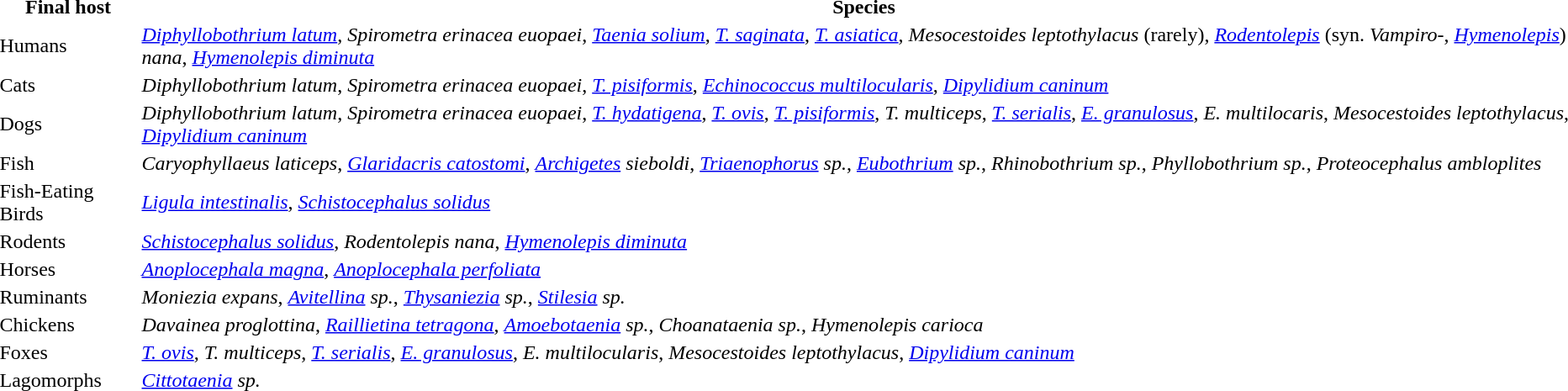<table Common infective Eucestoda, listed by host>
<tr>
<th>Final host</th>
<th>Species</th>
</tr>
<tr>
<td>Humans</td>
<td><em><a href='#'>Diphyllobothrium latum</a></em>, <em>Spirometra erinacea euopaei</em>, <em><a href='#'>Taenia solium</a></em>, <em><a href='#'>T. saginata</a></em>, <em><a href='#'>T. asiatica</a></em>, <em>Mesocestoides leptothylacus</em> (rarely), <em><a href='#'>Rodentolepis</a></em> (syn. <em>Vampiro</em>-, <em><a href='#'>Hymenolepis</a></em>) <em>nana</em>, <em><a href='#'>Hymenolepis diminuta</a></em></td>
</tr>
<tr>
<td>Cats</td>
<td><em>Diphyllobothrium latum</em>, <em>Spirometra erinacea euopaei</em>, <em><a href='#'>T. pisiformis</a></em>, <em><a href='#'>Echinococcus multilocularis</a></em>, <em><a href='#'>Dipylidium caninum</a></em></td>
</tr>
<tr>
<td>Dogs</td>
<td><em>Diphyllobothrium latum</em>, <em>Spirometra erinacea euopaei</em>, <em><a href='#'>T. hydatigena</a></em>, <em><a href='#'>T. ovis</a></em>, <em><a href='#'>T. pisiformis</a></em>, <em>T. multiceps</em>, <em><a href='#'>T. serialis</a></em>, <em><a href='#'>E. granulosus</a></em>, <em>E. multilocaris</em>,  <em>Mesocestoides leptothylacus</em>, <em><a href='#'>Dipylidium caninum</a></em></td>
</tr>
<tr>
<td>Fish</td>
<td><em>Caryophyllaeus laticeps</em>, <em><a href='#'>Glaridacris catostomi</a></em>, <em><a href='#'>Archigetes</a> sieboldi</em>, <em><a href='#'>Triaenophorus</a> sp.</em>, <em><a href='#'>Eubothrium</a> sp.</em>, <em>Rhinobothrium sp.</em>, <em>Phyllobothrium sp.</em>, <em>Proteocephalus ambloplites</em></td>
</tr>
<tr>
<td>Fish-Eating Birds</td>
<td><em><a href='#'>Ligula intestinalis</a></em>,  <em><a href='#'>Schistocephalus solidus</a></em></td>
</tr>
<tr>
<td>Rodents</td>
<td><em><a href='#'>Schistocephalus solidus</a></em>, <em>Rodentolepis nana</em>, <em><a href='#'>Hymenolepis diminuta</a></em></td>
</tr>
<tr>
<td>Horses</td>
<td><em><a href='#'>Anoplocephala magna</a></em>, <em><a href='#'>Anoplocephala perfoliata</a></em></td>
</tr>
<tr>
<td>Ruminants</td>
<td><em>Moniezia expans</em>, <em><a href='#'>Avitellina</a> sp.</em>, <em><a href='#'>Thysaniezia</a> sp.</em>, <em><a href='#'>Stilesia</a> sp.</em></td>
</tr>
<tr>
<td>Chickens</td>
<td><em>Davainea proglottina</em>, <em><a href='#'>Raillietina tetragona</a></em>, <em><a href='#'>Amoebotaenia</a> sp.</em>, <em>Choanataenia sp.</em>, <em>Hymenolepis carioca</em></td>
</tr>
<tr>
<td>Foxes</td>
<td><em><a href='#'>T. ovis</a></em>, <em>T. multiceps</em>, <em><a href='#'>T. serialis</a></em>, <em><a href='#'>E. granulosus</a></em>, <em>E. multilocularis</em>, <em>Mesocestoides leptothylacus</em>, <em><a href='#'>Dipylidium caninum</a></em></td>
</tr>
<tr>
<td>Lagomorphs</td>
<td><em><a href='#'>Cittotaenia</a> sp.</em></td>
</tr>
<tr>
</tr>
</table>
